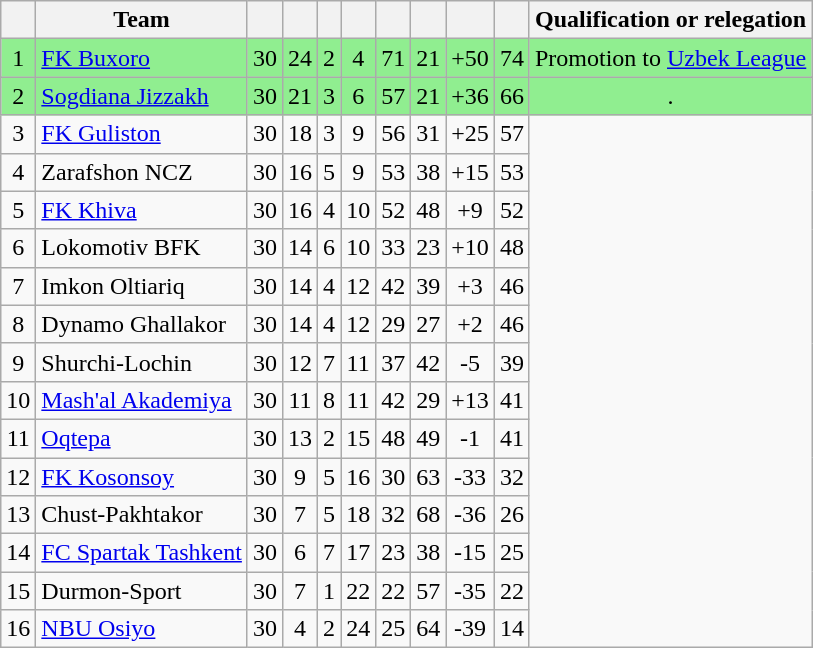<table class="wikitable sortable" style="text-align:center; font-size:100%;">
<tr>
<th></th>
<th>Team</th>
<th></th>
<th></th>
<th></th>
<th></th>
<th></th>
<th></th>
<th></th>
<th></th>
<th>Qualification or relegation</th>
</tr>
<tr align="center" bgcolor="#90EE90">
<td>1</td>
<td align="left"><a href='#'>FK Buxoro</a></td>
<td>30</td>
<td>24</td>
<td>2</td>
<td>4</td>
<td>71</td>
<td>21</td>
<td>+50</td>
<td>74</td>
<td>Promotion to <a href='#'>Uzbek League</a></td>
</tr>
<tr align="center" bgcolor="#90EE90">
<td>2</td>
<td align="left"><a href='#'>Sogdiana Jizzakh</a></td>
<td>30</td>
<td>21</td>
<td>3</td>
<td>6</td>
<td>57</td>
<td>21</td>
<td>+36</td>
<td>66</td>
<td>.</td>
</tr>
<tr align="center" bgcolor=>
<td>3</td>
<td align="left"><a href='#'>FK Guliston</a></td>
<td>30</td>
<td>18</td>
<td>3</td>
<td>9</td>
<td>56</td>
<td>31</td>
<td>+25</td>
<td>57</td>
</tr>
<tr align="center" bgcolor=>
<td>4</td>
<td align="left">Zarafshon NCZ</td>
<td>30</td>
<td>16</td>
<td>5</td>
<td>9</td>
<td>53</td>
<td>38</td>
<td>+15</td>
<td>53</td>
</tr>
<tr align="center" bgcolor=>
<td>5</td>
<td align="left"><a href='#'>FK Khiva</a></td>
<td>30</td>
<td>16</td>
<td>4</td>
<td>10</td>
<td>52</td>
<td>48</td>
<td>+9</td>
<td>52</td>
</tr>
<tr align="center" bgcolor=>
<td>6</td>
<td align="left">Lokomotiv BFK</td>
<td>30</td>
<td>14</td>
<td>6</td>
<td>10</td>
<td>33</td>
<td>23</td>
<td>+10</td>
<td>48</td>
</tr>
<tr align="center" bgcolor=>
<td>7</td>
<td align="left">Imkon Oltiariq</td>
<td>30</td>
<td>14</td>
<td>4</td>
<td>12</td>
<td>42</td>
<td>39</td>
<td>+3</td>
<td>46</td>
</tr>
<tr align="center" bgcolor=>
<td>8</td>
<td align="left">Dynamo Ghallakor</td>
<td>30</td>
<td>14</td>
<td>4</td>
<td>12</td>
<td>29</td>
<td>27</td>
<td>+2</td>
<td>46</td>
</tr>
<tr align="center" bgcolor="">
<td>9</td>
<td align="left">Shurchi-Lochin</td>
<td>30</td>
<td>12</td>
<td>7</td>
<td>11</td>
<td>37</td>
<td>42</td>
<td>-5</td>
<td>39</td>
</tr>
<tr align="center" bgcolor="">
<td>10</td>
<td align="left"><a href='#'>Mash'al Akademiya</a></td>
<td>30</td>
<td>11</td>
<td>8</td>
<td>11</td>
<td>42</td>
<td>29</td>
<td>+13</td>
<td>41</td>
</tr>
<tr align="center" bgcolor="">
<td>11</td>
<td align="left"><a href='#'>Oqtepa</a></td>
<td>30</td>
<td>13</td>
<td>2</td>
<td>15</td>
<td>48</td>
<td>49</td>
<td>-1</td>
<td>41</td>
</tr>
<tr align="center" bgcolor="">
<td>12</td>
<td align="left"><a href='#'>FK Kosonsoy</a></td>
<td>30</td>
<td>9</td>
<td>5</td>
<td>16</td>
<td>30</td>
<td>63</td>
<td>-33</td>
<td>32</td>
</tr>
<tr align="center" bgcolor="">
<td>13</td>
<td align="left">Chust-Pakhtakor</td>
<td>30</td>
<td>7</td>
<td>5</td>
<td>18</td>
<td>32</td>
<td>68</td>
<td>-36</td>
<td>26</td>
</tr>
<tr align="center" bgcolor="">
<td>14</td>
<td align="left"><a href='#'>FC Spartak Tashkent </a></td>
<td>30</td>
<td>6</td>
<td>7</td>
<td>17</td>
<td>23</td>
<td>38</td>
<td>-15</td>
<td>25</td>
</tr>
<tr align="center" bgcolor="">
<td>15</td>
<td align="left">Durmon-Sport</td>
<td>30</td>
<td>7</td>
<td>1</td>
<td>22</td>
<td>22</td>
<td>57</td>
<td>-35</td>
<td>22</td>
</tr>
<tr align="center" bgcolor="">
<td>16</td>
<td align="left"><a href='#'>NBU Osiyo</a></td>
<td>30</td>
<td>4</td>
<td>2</td>
<td>24</td>
<td>25</td>
<td>64</td>
<td>-39</td>
<td>14</td>
</tr>
</table>
